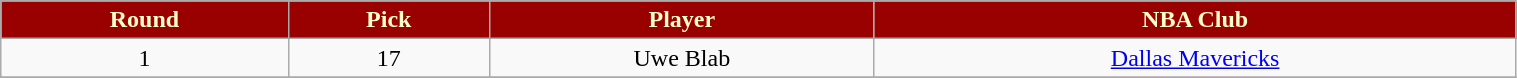<table class="wikitable" width="80%">
<tr align="center"  style="background:#990000;color:#FFFFCC;">
<td><strong>Round</strong></td>
<td><strong>Pick</strong></td>
<td><strong>Player</strong></td>
<td><strong>NBA Club</strong></td>
</tr>
<tr align="center" bgcolor="">
<td>1</td>
<td>17</td>
<td>Uwe Blab</td>
<td><a href='#'>Dallas Mavericks</a></td>
</tr>
<tr align="center" bgcolor="">
</tr>
</table>
